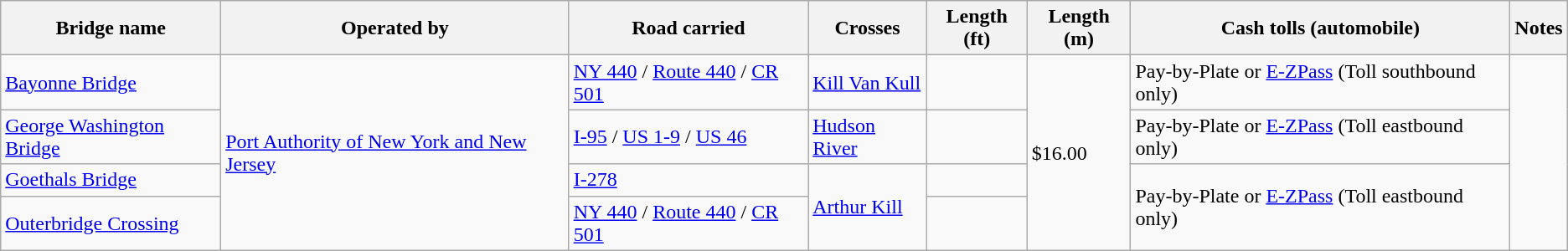<table class=wikitable>
<tr>
<th scope=col>Bridge name</th>
<th scope=col>Operated by</th>
<th scope=col>Road carried</th>
<th scope=col>Crosses</th>
<th scope=col>Length (ft)</th>
<th scope=col>Length (m)</th>
<th scope=col>Cash tolls (automobile)</th>
<th scope=col>Notes</th>
</tr>
<tr>
<td><a href='#'>Bayonne Bridge</a></td>
<td rowspan="4"><a href='#'>Port Authority of New York and New Jersey</a></td>
<td><a href='#'>NY 440</a> / <a href='#'>Route 440</a> / <a href='#'>CR 501</a></td>
<td><a href='#'>Kill Van Kull</a></td>
<td></td>
<td rowspan="4">$16.00</td>
<td>Pay-by-Plate or <a href='#'>E-ZPass</a> (Toll southbound only)</td>
</tr>
<tr>
<td><a href='#'>George Washington Bridge</a></td>
<td><a href='#'>I-95</a> / <a href='#'>US 1-9</a> / <a href='#'>US 46</a></td>
<td><a href='#'>Hudson River</a></td>
<td></td>
<td>Pay-by-Plate or <a href='#'>E-ZPass</a>  (Toll eastbound only)</td>
</tr>
<tr>
<td><a href='#'>Goethals Bridge</a></td>
<td><a href='#'>I-278</a></td>
<td rowspan="2"><a href='#'>Arthur Kill</a></td>
<td></td>
<td rowspan="2">Pay-by-Plate or <a href='#'>E-ZPass</a> (Toll eastbound only)</td>
</tr>
<tr>
<td><a href='#'>Outerbridge Crossing</a></td>
<td><a href='#'>NY 440</a> / <a href='#'>Route 440</a> / <a href='#'>CR 501</a></td>
<td></td>
</tr>
</table>
